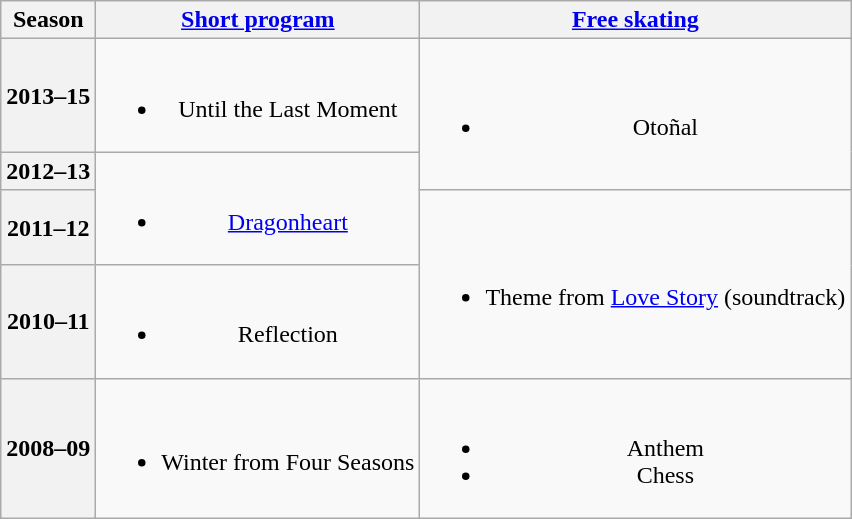<table class=wikitable style=text-align:center>
<tr>
<th>Season</th>
<th><a href='#'>Short program</a></th>
<th><a href='#'>Free skating</a></th>
</tr>
<tr>
<th>2013–15 <br> </th>
<td><br><ul><li>Until the Last Moment <br></li></ul></td>
<td rowspan=2><br><ul><li>Otoñal <br></li></ul></td>
</tr>
<tr>
<th>2012–13 <br></th>
<td rowspan=2><br><ul><li><a href='#'>Dragonheart</a> <br></li></ul></td>
</tr>
<tr>
<th>2011–12 <br> </th>
<td rowspan=2><br><ul><li>Theme from <a href='#'>Love Story</a> (soundtrack) <br></li></ul></td>
</tr>
<tr>
<th>2010–11 <br> </th>
<td><br><ul><li>Reflection <br> </li></ul></td>
</tr>
<tr>
<th>2008–09 <br> </th>
<td><br><ul><li>Winter from Four Seasons <br> </li></ul></td>
<td><br><ul><li>Anthem <br> </li><li>Chess <br> </li></ul></td>
</tr>
</table>
